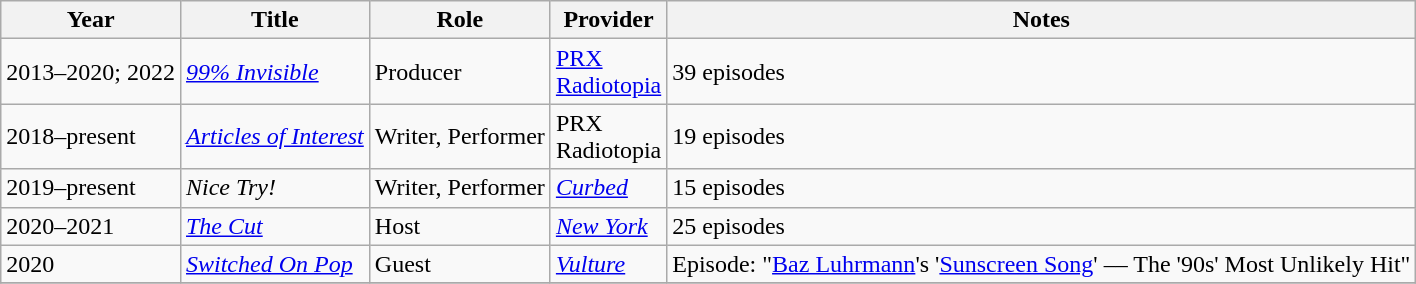<table class="wikitable sortable">
<tr>
<th>Year</th>
<th>Title</th>
<th>Role</th>
<th>Provider</th>
<th class="unsortable">Notes</th>
</tr>
<tr>
<td>2013–2020; 2022</td>
<td><em><a href='#'>99% Invisible</a></em></td>
<td>Producer</td>
<td><a href='#'>PRX</a><br><a href='#'>Radiotopia</a></td>
<td>39 episodes</td>
</tr>
<tr>
<td>2018–present</td>
<td><em><a href='#'>Articles of Interest</a></em></td>
<td>Writer, Performer</td>
<td>PRX<br>Radiotopia</td>
<td>19 episodes</td>
</tr>
<tr>
<td>2019–present</td>
<td><em>Nice Try!</em></td>
<td>Writer, Performer</td>
<td><em><a href='#'>Curbed</a></em></td>
<td>15 episodes</td>
</tr>
<tr>
<td>2020–2021</td>
<td><em><a href='#'>The Cut</a></em></td>
<td>Host</td>
<td><em><a href='#'>New York</a></em></td>
<td>25 episodes</td>
</tr>
<tr>
<td>2020</td>
<td><em><a href='#'>Switched On Pop</a></em></td>
<td>Guest</td>
<td><em><a href='#'>Vulture</a></em></td>
<td>Episode: "<a href='#'>Baz Luhrmann</a>'s '<a href='#'>Sunscreen Song</a>' –– The '90s' Most Unlikely Hit"</td>
</tr>
<tr>
</tr>
</table>
